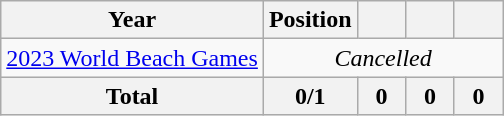<table class="wikitable" style="text-align: center;">
<tr>
<th>Year</th>
<th>Position</th>
<th width=25px></th>
<th width=25px></th>
<th width=25px></th>
</tr>
<tr>
<td style="text-align:left;"> <a href='#'>2023 World Beach Games</a></td>
<td colspan=5><em>Cancelled</em></td>
</tr>
<tr>
<th>Total</th>
<th>0/1</th>
<th>0</th>
<th>0</th>
<th>0</th>
</tr>
</table>
